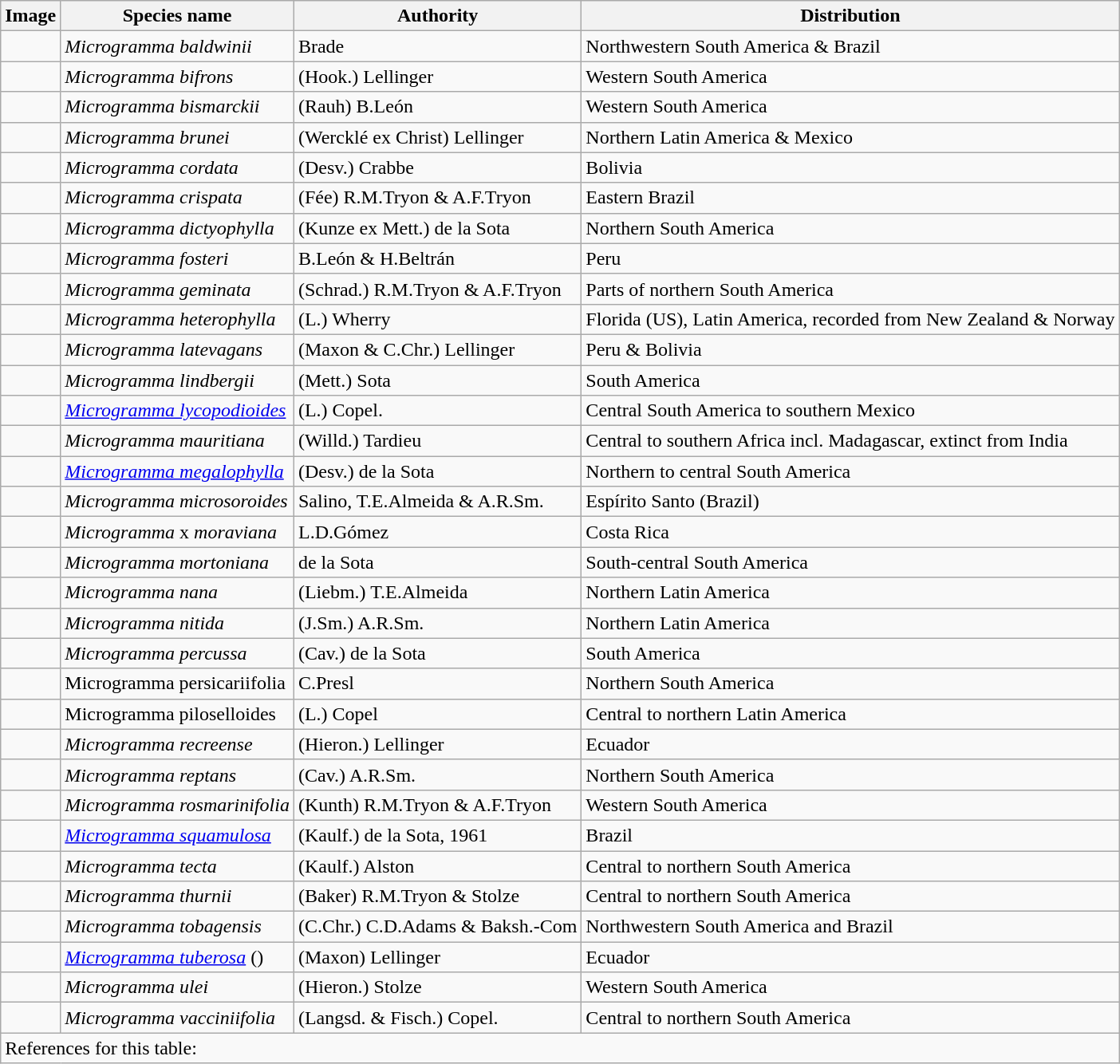<table class="wikitable">
<tr>
<th>Image</th>
<th>Species name</th>
<th>Authority</th>
<th>Distribution</th>
</tr>
<tr>
<td></td>
<td><em>Microgramma baldwinii</em></td>
<td>Brade</td>
<td>Northwestern South America & Brazil</td>
</tr>
<tr>
<td></td>
<td><em>Microgramma bifrons</em></td>
<td>(Hook.) Lellinger</td>
<td>Western South America</td>
</tr>
<tr>
<td></td>
<td><em>Microgramma bismarckii</em></td>
<td>(Rauh) B.León</td>
<td>Western South America</td>
</tr>
<tr>
<td></td>
<td><em>Microgramma brunei</em></td>
<td>(Wercklé ex Christ) Lellinger</td>
<td>Northern Latin America & Mexico</td>
</tr>
<tr>
<td></td>
<td><em>Microgramma cordata</em></td>
<td>(Desv.) Crabbe</td>
<td>Bolivia</td>
</tr>
<tr>
<td></td>
<td><em>Microgramma crispata</em></td>
<td>(Fée) R.M.Tryon & A.F.Tryon</td>
<td>Eastern Brazil</td>
</tr>
<tr>
<td></td>
<td><em>Microgramma dictyophylla</em></td>
<td>(Kunze ex Mett.) de la Sota</td>
<td>Northern South America</td>
</tr>
<tr>
<td></td>
<td><em>Microgramma fosteri</em></td>
<td>B.León & H.Beltrán</td>
<td>Peru</td>
</tr>
<tr>
<td></td>
<td><em>Microgramma geminata</em></td>
<td>(Schrad.) R.M.Tryon & A.F.Tryon</td>
<td>Parts of northern South America</td>
</tr>
<tr>
<td></td>
<td><em>Microgramma heterophylla</em></td>
<td>(L.) Wherry</td>
<td>Florida (US), Latin America, recorded from New Zealand & Norway</td>
</tr>
<tr>
<td></td>
<td><em>Microgramma latevagans</em></td>
<td>(Maxon & C.Chr.) Lellinger</td>
<td>Peru & Bolivia</td>
</tr>
<tr>
<td></td>
<td><em>Microgramma lindbergii</em></td>
<td>(Mett.) Sota</td>
<td>South America</td>
</tr>
<tr>
<td></td>
<td><em><a href='#'>Microgramma lycopodioides</a></em></td>
<td>(L.) Copel.</td>
<td>Central South America to southern Mexico</td>
</tr>
<tr>
<td></td>
<td><em>Microgramma mauritiana</em></td>
<td>(Willd.) Tardieu</td>
<td>Central to southern Africa incl. Madagascar, extinct from India</td>
</tr>
<tr>
<td></td>
<td><em><a href='#'>Microgramma megalophylla</a></em></td>
<td>(Desv.) de la Sota</td>
<td>Northern to central South America</td>
</tr>
<tr>
<td></td>
<td><em>Microgramma microsoroides</em></td>
<td>Salino, T.E.Almeida & A.R.Sm.</td>
<td>Espírito Santo (Brazil)</td>
</tr>
<tr>
<td></td>
<td><em>Microgramma</em> x <em>moraviana</em></td>
<td>L.D.Gómez</td>
<td>Costa Rica</td>
</tr>
<tr>
<td></td>
<td><em>Microgramma mortoniana</em></td>
<td>de la Sota</td>
<td>South-central South America</td>
</tr>
<tr>
<td></td>
<td><em>Microgramma nana </em></td>
<td>(Liebm.) T.E.Almeida</td>
<td>Northern Latin America</td>
</tr>
<tr>
<td></td>
<td><em>Microgramma nitida</em></td>
<td>(J.Sm.) A.R.Sm.</td>
<td>Northern Latin America</td>
</tr>
<tr>
<td></td>
<td><em>Microgramma percussa</em> </td>
<td>(Cav.) de la Sota</td>
<td>South America</td>
</tr>
<tr>
<td></td>
<td>Microgramma persicariifolia</td>
<td>C.Presl</td>
<td>Northern South America</td>
</tr>
<tr>
<td></td>
<td>Microgramma piloselloides</td>
<td>(L.) Copel</td>
<td>Central to northern Latin America</td>
</tr>
<tr>
<td></td>
<td><em>Microgramma recreense</em></td>
<td>(Hieron.) Lellinger</td>
<td>Ecuador</td>
</tr>
<tr>
<td></td>
<td><em>Microgramma reptans</em></td>
<td>(Cav.) A.R.Sm.</td>
<td>Northern South America</td>
</tr>
<tr>
<td></td>
<td><em>Microgramma rosmarinifolia</em></td>
<td>(Kunth) R.M.Tryon & A.F.Tryon</td>
<td>Western South America</td>
</tr>
<tr>
<td></td>
<td><em><a href='#'>Microgramma squamulosa</a></em></td>
<td>(Kaulf.) de la Sota, 1961</td>
<td>Brazil</td>
</tr>
<tr>
<td></td>
<td><em>Microgramma tecta</em></td>
<td>(Kaulf.) Alston</td>
<td>Central to northern South America</td>
</tr>
<tr>
<td></td>
<td><em>Microgramma thurnii</em></td>
<td>(Baker) R.M.Tryon & Stolze</td>
<td>Central to northern South America</td>
</tr>
<tr>
<td></td>
<td><em>Microgramma tobagensis</em></td>
<td>(C.Chr.) C.D.Adams & Baksh.-Com</td>
<td>Northwestern South America and Brazil</td>
</tr>
<tr>
<td></td>
<td><em><a href='#'>Microgramma tuberosa</a></em> ()</td>
<td>(Maxon) Lellinger</td>
<td>Ecuador</td>
</tr>
<tr>
<td></td>
<td><em>Microgramma ulei</em></td>
<td>(Hieron.) Stolze</td>
<td>Western South America</td>
</tr>
<tr>
<td></td>
<td><em>Microgramma vacciniifolia</em></td>
<td>(Langsd. & Fisch.) Copel.</td>
<td>Central to northern South America</td>
</tr>
<tr>
<td colspan="4">References for this table:</td>
</tr>
</table>
